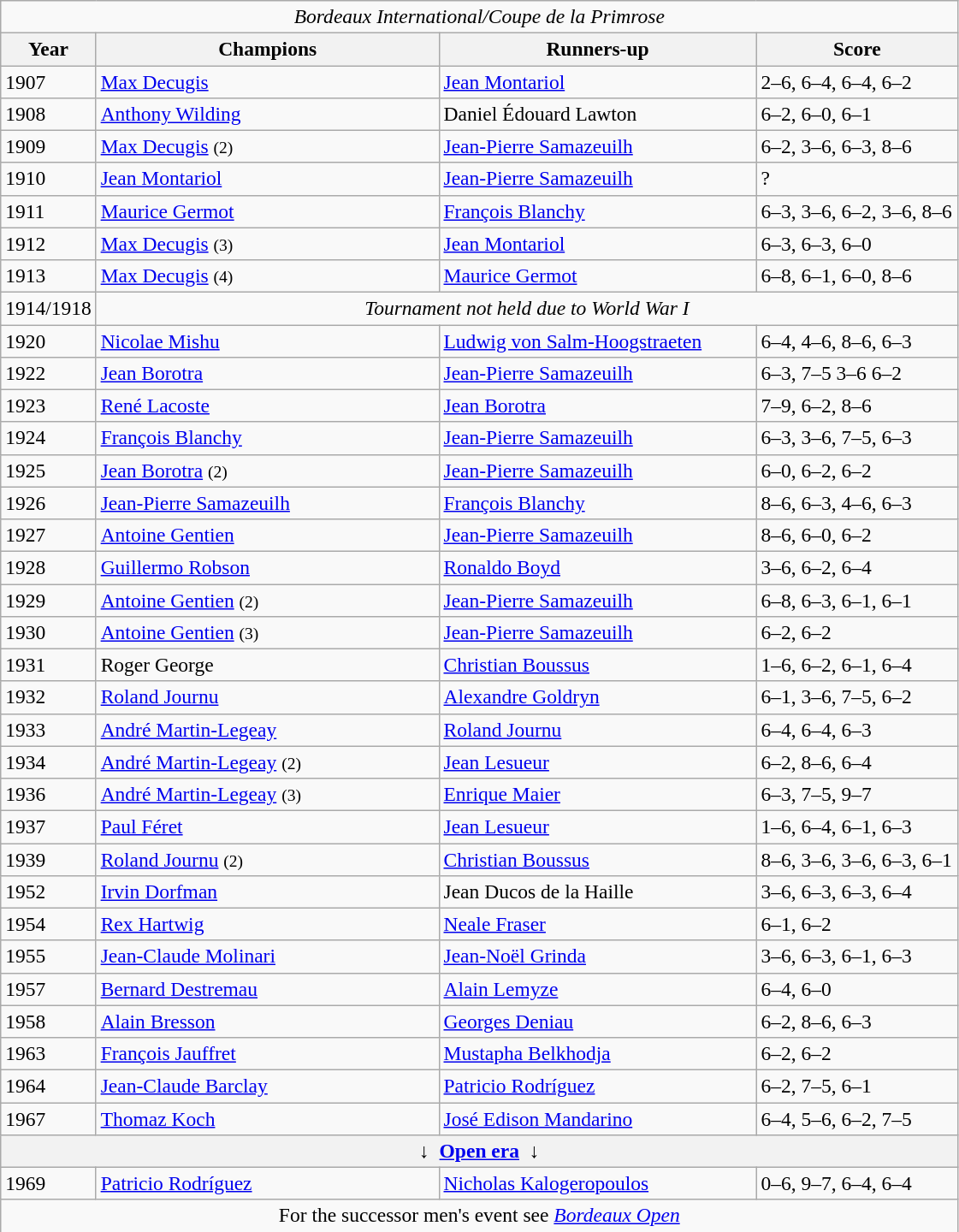<table class="wikitable" style="font-size:98%;">
<tr>
<td colspan=4 align=center><em>Bordeaux International/Coupe de la Primrose</em></td>
</tr>
<tr>
<th style="width:60px;">Year</th>
<th style="width:260px;">Champions</th>
<th style="width:240px;">Runners-up</th>
<th style="width:150px;">Score</th>
</tr>
<tr>
<td>1907</td>
<td> <a href='#'>Max Decugis</a></td>
<td> <a href='#'>Jean Montariol</a></td>
<td>2–6, 6–4, 6–4, 6–2</td>
</tr>
<tr>
<td>1908</td>
<td> <a href='#'>Anthony Wilding</a></td>
<td> Daniel Édouard Lawton</td>
<td>6–2, 6–0, 6–1</td>
</tr>
<tr>
<td>1909</td>
<td> <a href='#'>Max Decugis</a> <small>(2)</small></td>
<td> <a href='#'>Jean-Pierre Samazeuilh</a></td>
<td>6–2, 3–6, 6–3, 8–6</td>
</tr>
<tr>
<td>1910</td>
<td> <a href='#'>Jean Montariol</a></td>
<td> <a href='#'>Jean-Pierre Samazeuilh</a></td>
<td>?</td>
</tr>
<tr>
<td>1911</td>
<td> <a href='#'>Maurice Germot</a></td>
<td> <a href='#'>François Blanchy</a></td>
<td>6–3, 3–6, 6–2, 3–6, 8–6</td>
</tr>
<tr>
<td>1912</td>
<td> <a href='#'>Max Decugis</a> <small>(3)</small></td>
<td> <a href='#'>Jean Montariol</a></td>
<td>6–3, 6–3, 6–0</td>
</tr>
<tr>
<td>1913</td>
<td> <a href='#'>Max Decugis</a> <small>(4)</small></td>
<td> <a href='#'>Maurice Germot</a></td>
<td>6–8, 6–1, 6–0, 8–6</td>
</tr>
<tr>
<td>1914/1918</td>
<td colspan=4 align=center><em>Tournament not held due to World War I</em></td>
</tr>
<tr>
<td>1920</td>
<td> <a href='#'>Nicolae Mishu</a></td>
<td> <a href='#'>Ludwig von Salm-Hoogstraeten</a></td>
<td>6–4, 4–6, 8–6, 6–3</td>
</tr>
<tr>
<td>1922</td>
<td> <a href='#'>Jean Borotra</a></td>
<td> <a href='#'>Jean-Pierre Samazeuilh</a></td>
<td>6–3, 7–5 3–6 6–2</td>
</tr>
<tr>
<td>1923</td>
<td>  <a href='#'>René Lacoste</a></td>
<td> <a href='#'>Jean Borotra</a></td>
<td>7–9, 6–2, 8–6</td>
</tr>
<tr>
<td>1924</td>
<td> <a href='#'>François Blanchy</a></td>
<td> <a href='#'>Jean-Pierre Samazeuilh</a></td>
<td>6–3, 3–6, 7–5, 6–3</td>
</tr>
<tr>
<td>1925</td>
<td> <a href='#'>Jean Borotra</a> <small>(2)</small></td>
<td> <a href='#'>Jean-Pierre Samazeuilh</a></td>
<td>6–0, 6–2, 6–2</td>
</tr>
<tr>
<td>1926</td>
<td> <a href='#'>Jean-Pierre Samazeuilh</a></td>
<td> <a href='#'>François Blanchy</a></td>
<td>8–6, 6–3, 4–6, 6–3</td>
</tr>
<tr>
<td>1927</td>
<td> <a href='#'>Antoine Gentien</a></td>
<td> <a href='#'>Jean-Pierre Samazeuilh</a></td>
<td>8–6, 6–0, 6–2</td>
</tr>
<tr>
<td>1928</td>
<td> <a href='#'>Guillermo Robson</a></td>
<td> <a href='#'>Ronaldo Boyd</a></td>
<td>3–6, 6–2, 6–4</td>
</tr>
<tr>
<td>1929</td>
<td> <a href='#'>Antoine Gentien</a> <small>(2)</small></td>
<td> <a href='#'>Jean-Pierre Samazeuilh</a></td>
<td>6–8, 6–3, 6–1, 6–1</td>
</tr>
<tr>
<td>1930</td>
<td> <a href='#'>Antoine Gentien</a> <small>(3)</small></td>
<td> <a href='#'>Jean-Pierre Samazeuilh</a></td>
<td>6–2, 6–2</td>
</tr>
<tr>
<td>1931</td>
<td> Roger George</td>
<td> <a href='#'>Christian Boussus</a></td>
<td>1–6, 6–2, 6–1, 6–4</td>
</tr>
<tr>
<td>1932</td>
<td> <a href='#'>Roland Journu</a></td>
<td> <a href='#'>Alexandre Goldryn</a></td>
<td>6–1, 3–6, 7–5, 6–2</td>
</tr>
<tr>
<td>1933</td>
<td> <a href='#'>André Martin-Legeay</a></td>
<td> <a href='#'>Roland Journu</a></td>
<td>6–4, 6–4, 6–3</td>
</tr>
<tr>
<td>1934</td>
<td> <a href='#'>André Martin-Legeay</a> <small>(2)</small></td>
<td> <a href='#'>Jean Lesueur</a></td>
<td>6–2, 8–6, 6–4</td>
</tr>
<tr>
<td>1936</td>
<td> <a href='#'>André Martin-Legeay</a> <small>(3)</small></td>
<td> <a href='#'>Enrique Maier</a></td>
<td>6–3, 7–5, 9–7</td>
</tr>
<tr>
<td>1937</td>
<td> <a href='#'>Paul Féret</a></td>
<td> <a href='#'>Jean Lesueur</a></td>
<td>1–6, 6–4, 6–1, 6–3</td>
</tr>
<tr>
<td>1939</td>
<td> <a href='#'>Roland Journu</a> <small>(2)</small></td>
<td> <a href='#'>Christian Boussus</a></td>
<td>8–6, 3–6, 3–6, 6–3, 6–1</td>
</tr>
<tr>
<td>1952</td>
<td> <a href='#'>Irvin Dorfman</a></td>
<td> Jean Ducos de la Haille</td>
<td>3–6, 6–3, 6–3, 6–4</td>
</tr>
<tr>
<td>1954</td>
<td> <a href='#'>Rex Hartwig</a></td>
<td> <a href='#'>Neale Fraser</a></td>
<td>6–1, 6–2</td>
</tr>
<tr>
<td>1955</td>
<td> <a href='#'>Jean-Claude Molinari</a></td>
<td> <a href='#'>Jean-Noël Grinda</a></td>
<td>3–6, 6–3, 6–1, 6–3</td>
</tr>
<tr>
<td>1957</td>
<td> <a href='#'>Bernard Destremau</a></td>
<td> <a href='#'>Alain Lemyze</a></td>
<td>6–4, 6–0</td>
</tr>
<tr>
<td>1958</td>
<td> <a href='#'>Alain Bresson</a></td>
<td> <a href='#'>Georges Deniau</a></td>
<td>6–2, 8–6, 6–3</td>
</tr>
<tr>
<td>1963</td>
<td> <a href='#'>François Jauffret</a></td>
<td> <a href='#'>Mustapha Belkhodja</a></td>
<td>6–2, 6–2</td>
</tr>
<tr>
<td>1964</td>
<td> <a href='#'>Jean-Claude Barclay</a></td>
<td> <a href='#'>Patricio Rodríguez</a></td>
<td>6–2, 7–5, 6–1</td>
</tr>
<tr>
<td>1967</td>
<td> <a href='#'>Thomaz Koch</a></td>
<td> <a href='#'>José Edison Mandarino</a></td>
<td>6–4, 5–6, 6–2, 7–5</td>
</tr>
<tr>
<th colspan=4 align=center>↓  <a href='#'>Open era</a>  ↓</th>
</tr>
<tr>
<td>1969</td>
<td> <a href='#'>Patricio Rodríguez</a></td>
<td> <a href='#'>Nicholas Kalogeropoulos</a></td>
<td>0–6, 9–7, 6–4, 6–4</td>
</tr>
<tr>
<td colspan=4 align=center>For the successor men's event see <em><a href='#'>Bordeaux Open</a></em></td>
</tr>
<tr>
</tr>
</table>
